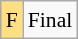<table class="wikitable" style="margin:0.5em auto; font-size:90%; line-height:1.25em;">
<tr>
<td style="background-color:#FFDF80;">F</td>
<td>Final</td>
</tr>
</table>
